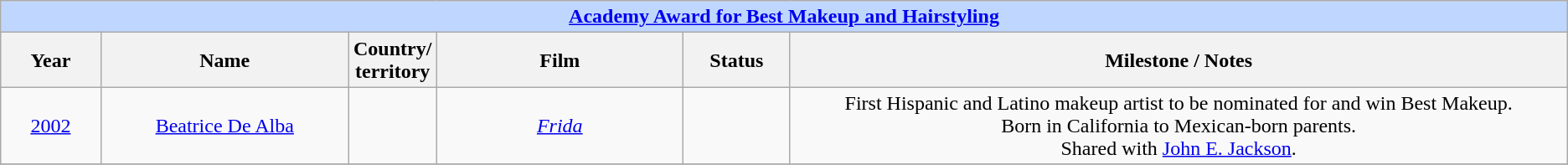<table class="wikitable" style="text-align: center">
<tr style="background:#bfd7ff;">
<td colspan="6" style="text-align:center;"><strong><a href='#'>Academy Award for Best Makeup and Hairstyling</a></strong></td>
</tr>
<tr style="background:#ebf5ff;">
<th style="width:075px;">Year</th>
<th style="width:200px;">Name</th>
<th style="width:50px;">Country/<br>territory</th>
<th style="width:200px;">Film</th>
<th style="width:080px;">Status</th>
<th style="width:650px;">Milestone / Notes</th>
</tr>
<tr>
<td><a href='#'>2002</a></td>
<td><a href='#'>Beatrice De Alba</a></td>
<td></td>
<td><em><a href='#'>Frida</a></em></td>
<td></td>
<td>First Hispanic and Latino makeup artist to be nominated for and win Best Makeup.<br>Born in California to Mexican-born parents.<br>Shared with <a href='#'>John E. Jackson</a>.</td>
</tr>
<tr>
</tr>
</table>
